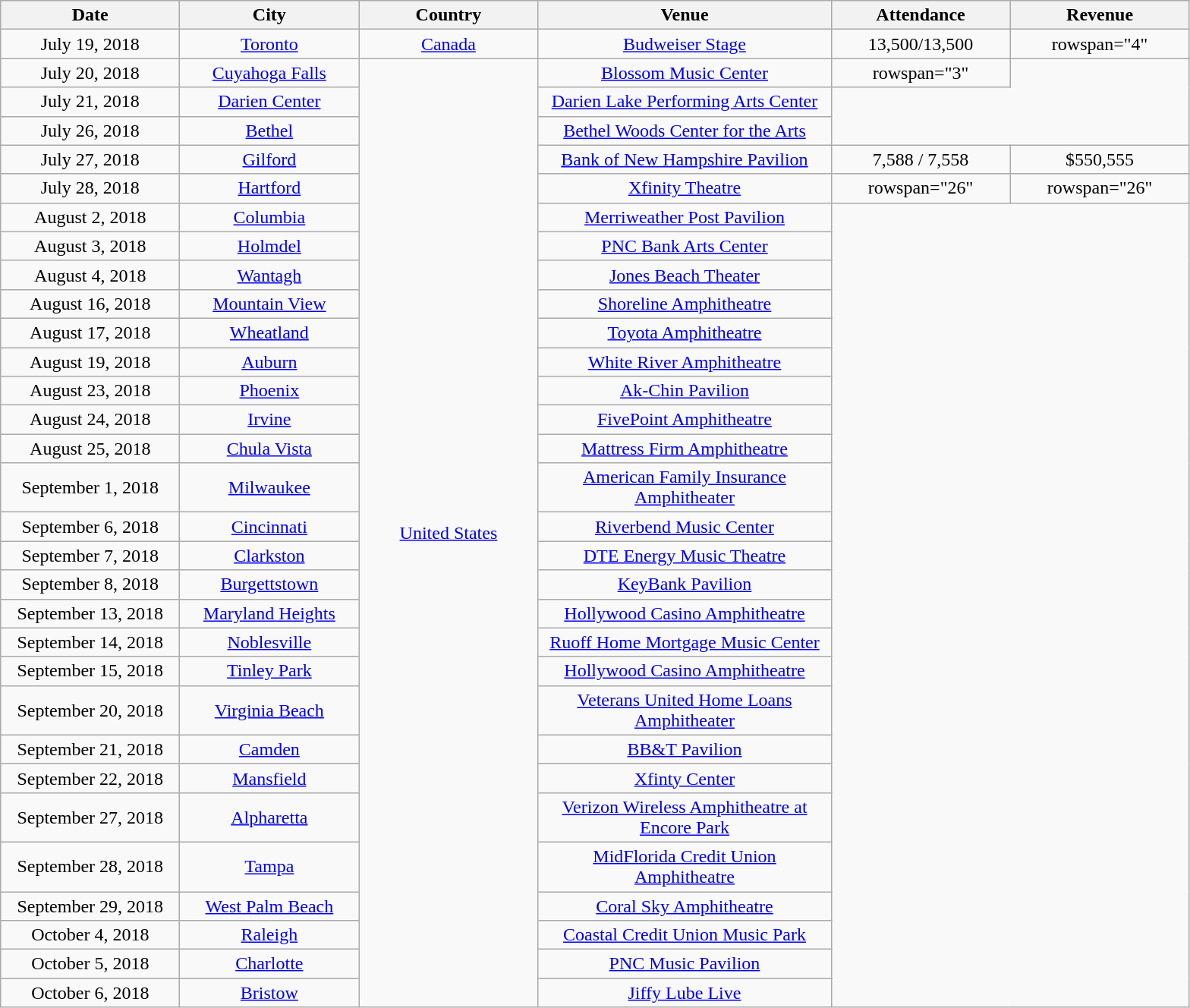<table class="wikitable" style="text-align:center">
<tr>
<th style="width:150px;">Date</th>
<th style="width:150px;">City</th>
<th style="width:150px;">Country</th>
<th style="width:250px;">Venue</th>
<th style="width:150px;">Attendance</th>
<th style="width:150px;">Revenue</th>
</tr>
<tr>
<td>July 19, 2018</td>
<td><a href='#'>Toronto</a></td>
<td><a href='#'>Canada</a></td>
<td><a href='#'>Budweiser Stage</a></td>
<td>13,500/13,500</td>
<td>rowspan="4" </td>
</tr>
<tr>
<td>July 20, 2018</td>
<td><a href='#'>Cuyahoga Falls</a></td>
<td rowspan="30"><a href='#'>United States</a></td>
<td><a href='#'>Blossom Music Center</a></td>
<td>rowspan="3" </td>
</tr>
<tr>
<td>July 21, 2018</td>
<td><a href='#'>Darien Center</a></td>
<td><a href='#'>Darien Lake Performing Arts Center</a></td>
</tr>
<tr>
<td>July 26, 2018</td>
<td><a href='#'>Bethel</a></td>
<td><a href='#'>Bethel Woods Center for the Arts</a></td>
</tr>
<tr>
<td>July 27, 2018</td>
<td><a href='#'>Gilford</a></td>
<td><a href='#'>Bank of New Hampshire Pavilion</a></td>
<td>7,588 / 7,558</td>
<td>$550,555</td>
</tr>
<tr>
<td>July 28, 2018</td>
<td><a href='#'>Hartford</a></td>
<td><a href='#'>Xfinity Theatre</a></td>
<td>rowspan="26" </td>
<td>rowspan="26" </td>
</tr>
<tr>
<td>August 2, 2018</td>
<td><a href='#'>Columbia</a></td>
<td><a href='#'>Merriweather Post Pavilion</a></td>
</tr>
<tr>
<td>August 3, 2018</td>
<td><a href='#'>Holmdel</a></td>
<td><a href='#'>PNC Bank Arts Center</a></td>
</tr>
<tr>
<td>August 4, 2018</td>
<td><a href='#'>Wantagh</a></td>
<td><a href='#'>Jones Beach Theater</a></td>
</tr>
<tr>
<td>August 16, 2018</td>
<td><a href='#'>Mountain View</a></td>
<td><a href='#'>Shoreline Amphitheatre</a></td>
</tr>
<tr>
<td>August 17, 2018</td>
<td><a href='#'>Wheatland</a></td>
<td><a href='#'>Toyota Amphitheatre</a></td>
</tr>
<tr>
<td>August 19, 2018</td>
<td><a href='#'>Auburn</a></td>
<td><a href='#'>White River Amphitheatre</a></td>
</tr>
<tr>
<td>August 23, 2018</td>
<td><a href='#'>Phoenix</a></td>
<td><a href='#'>Ak-Chin Pavilion</a></td>
</tr>
<tr>
<td>August 24, 2018</td>
<td><a href='#'>Irvine</a></td>
<td><a href='#'>FivePoint Amphitheatre</a></td>
</tr>
<tr>
<td>August 25, 2018</td>
<td><a href='#'>Chula Vista</a></td>
<td><a href='#'>Mattress Firm Amphitheatre</a></td>
</tr>
<tr>
<td>September 1, 2018</td>
<td><a href='#'>Milwaukee</a></td>
<td><a href='#'>American Family Insurance Amphitheater</a></td>
</tr>
<tr>
<td>September 6, 2018</td>
<td><a href='#'>Cincinnati</a></td>
<td><a href='#'>Riverbend Music Center</a></td>
</tr>
<tr>
<td>September 7, 2018</td>
<td><a href='#'>Clarkston</a></td>
<td><a href='#'>DTE Energy Music Theatre</a></td>
</tr>
<tr>
<td>September 8, 2018</td>
<td><a href='#'>Burgettstown</a></td>
<td><a href='#'>KeyBank Pavilion</a></td>
</tr>
<tr>
<td>September 13, 2018</td>
<td><a href='#'>Maryland Heights</a></td>
<td><a href='#'>Hollywood Casino Amphitheatre</a></td>
</tr>
<tr>
<td>September 14, 2018</td>
<td><a href='#'>Noblesville</a></td>
<td><a href='#'>Ruoff Home Mortgage Music Center</a></td>
</tr>
<tr>
<td>September 15, 2018</td>
<td><a href='#'>Tinley Park</a></td>
<td><a href='#'>Hollywood Casino Amphitheatre</a></td>
</tr>
<tr>
<td>September 20, 2018</td>
<td><a href='#'>Virginia Beach</a></td>
<td><a href='#'>Veterans United Home Loans Amphitheater</a></td>
</tr>
<tr>
<td>September 21, 2018</td>
<td><a href='#'>Camden</a></td>
<td><a href='#'>BB&T Pavilion</a></td>
</tr>
<tr>
<td>September 22, 2018</td>
<td><a href='#'>Mansfield</a></td>
<td><a href='#'>Xfinty Center</a></td>
</tr>
<tr>
<td>September 27, 2018</td>
<td><a href='#'>Alpharetta</a></td>
<td><a href='#'>Verizon Wireless Amphitheatre at Encore Park</a></td>
</tr>
<tr>
<td>September 28, 2018</td>
<td><a href='#'>Tampa</a></td>
<td><a href='#'>MidFlorida Credit Union Amphitheatre</a></td>
</tr>
<tr>
<td>September 29, 2018</td>
<td><a href='#'>West Palm Beach</a></td>
<td><a href='#'>Coral Sky Amphitheatre</a></td>
</tr>
<tr>
<td>October 4, 2018</td>
<td><a href='#'>Raleigh</a></td>
<td><a href='#'>Coastal Credit Union Music Park</a></td>
</tr>
<tr>
<td>October 5, 2018</td>
<td><a href='#'>Charlotte</a></td>
<td><a href='#'>PNC Music Pavilion</a></td>
</tr>
<tr>
<td>October 6, 2018</td>
<td><a href='#'>Bristow</a></td>
<td><a href='#'>Jiffy Lube Live</a></td>
</tr>
</table>
